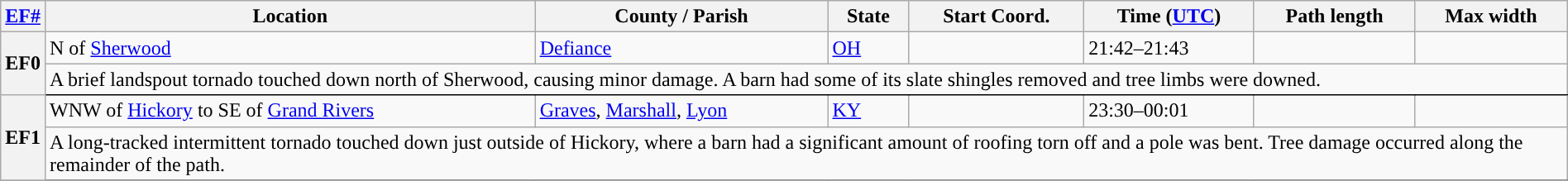<table class="wikitable sortable" style="width:100%;">
<tr>
<th scope="col" width="2%" align="center"><a href='#'>EF#</a></th>
<th scope="col" align="center" class="unsortable">Location</th>
<th scope="col" align="center" class="unsortable">County / Parish</th>
<th scope="col" align="center">State</th>
<th scope="col" align="center">Start Coord.</th>
<th scope="col" align="center">Time (<a href='#'>UTC</a>)</th>
<th scope="col" align="center">Path length</th>
<th scope="col" align="center">Max width</th>
</tr>
<tr>
<th scope="row" rowspan="2" style="background-color:#">EF0</th>
<td>N of <a href='#'>Sherwood</a></td>
<td><a href='#'>Defiance</a></td>
<td><a href='#'>OH</a></td>
<td></td>
<td>21:42–21:43</td>
<td></td>
<td></td>
</tr>
<tr class="expand-child">
<td colspan="8" style=" border-bottom: 1px solid black;">A brief landspout tornado touched down north of Sherwood, causing minor damage. A barn had some of its slate shingles removed and tree limbs were downed.</td>
</tr>
<tr>
<th scope="row" rowspan="2" style="background-color:#">EF1</th>
<td>WNW of <a href='#'>Hickory</a> to SE of <a href='#'>Grand Rivers</a></td>
<td><a href='#'>Graves</a>, <a href='#'>Marshall</a>, <a href='#'>Lyon</a></td>
<td><a href='#'>KY</a></td>
<td></td>
<td>23:30–00:01</td>
<td></td>
<td></td>
</tr>
<tr class="expand-child">
<td colspan="8" style=" border-bottom: 1px solid black;">A long-tracked intermittent tornado touched down just outside of Hickory, where a barn had a significant amount of roofing torn off and a pole was bent. Tree damage occurred along the remainder of the path.</td>
</tr>
<tr>
</tr>
</table>
